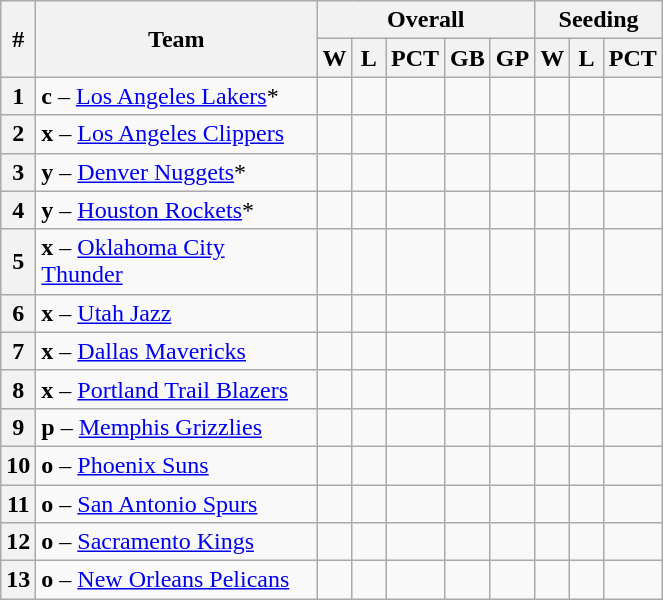<table class="wikitable">
<tr>
<th rowspan="2" width="15">#</th>
<th rowspan="2" width="180">Team</th>
<th colspan="5">Overall</th>
<th colspan="3">Seeding</th>
</tr>
<tr>
<th width="15">W</th>
<th width="15">L</th>
<th>PCT</th>
<th>GB</th>
<th>GP</th>
<th width="15">W</th>
<th width="15">L</th>
<th>PCT</th>
</tr>
<tr>
<th>1</th>
<td><strong>c</strong> – <a href='#'>Los Angeles Lakers</a>*</td>
<td></td>
<td></td>
<td></td>
<td></td>
<td></td>
<td></td>
<td></td>
<td></td>
</tr>
<tr>
<th>2</th>
<td><strong>x</strong> – <a href='#'>Los Angeles Clippers</a></td>
<td></td>
<td></td>
<td></td>
<td></td>
<td></td>
<td></td>
<td></td>
<td></td>
</tr>
<tr>
<th>3</th>
<td><strong>y</strong> – <a href='#'>Denver Nuggets</a>*</td>
<td></td>
<td></td>
<td></td>
<td></td>
<td></td>
<td></td>
<td></td>
<td></td>
</tr>
<tr>
<th>4</th>
<td><strong>y</strong> – <a href='#'>Houston Rockets</a>*</td>
<td></td>
<td></td>
<td></td>
<td></td>
<td></td>
<td></td>
<td></td>
<td></td>
</tr>
<tr>
<th>5</th>
<td><strong>x</strong> – <a href='#'>Oklahoma City Thunder</a></td>
<td></td>
<td></td>
<td></td>
<td></td>
<td></td>
<td></td>
<td></td>
<td></td>
</tr>
<tr>
<th>6</th>
<td><strong>x</strong> – <a href='#'>Utah Jazz</a></td>
<td></td>
<td></td>
<td></td>
<td></td>
<td></td>
<td></td>
<td></td>
<td></td>
</tr>
<tr>
<th>7</th>
<td><strong>x</strong> – <a href='#'>Dallas Mavericks</a></td>
<td></td>
<td></td>
<td></td>
<td></td>
<td></td>
<td></td>
<td></td>
<td></td>
</tr>
<tr>
<th>8</th>
<td><strong>x</strong> – <a href='#'>Portland Trail Blazers</a></td>
<td></td>
<td></td>
<td></td>
<td></td>
<td></td>
<td></td>
<td></td>
<td></td>
</tr>
<tr>
<th>9</th>
<td><strong>p</strong> – <a href='#'>Memphis Grizzlies</a></td>
<td></td>
<td></td>
<td></td>
<td></td>
<td></td>
<td></td>
<td></td>
<td></td>
</tr>
<tr>
<th>10</th>
<td><strong>o</strong> – <a href='#'>Phoenix Suns</a></td>
<td></td>
<td></td>
<td></td>
<td></td>
<td></td>
<td></td>
<td></td>
<td></td>
</tr>
<tr>
<th>11</th>
<td><strong>o</strong> – <a href='#'>San Antonio Spurs</a></td>
<td></td>
<td></td>
<td></td>
<td></td>
<td></td>
<td></td>
<td></td>
<td></td>
</tr>
<tr>
<th>12</th>
<td><strong>o</strong> – <a href='#'>Sacramento Kings</a></td>
<td></td>
<td></td>
<td></td>
<td></td>
<td></td>
<td></td>
<td></td>
<td></td>
</tr>
<tr>
<th>13</th>
<td><strong>o</strong> – <a href='#'>New Orleans Pelicans</a></td>
<td></td>
<td></td>
<td></td>
<td></td>
<td></td>
<td></td>
<td></td>
<td></td>
</tr>
</table>
